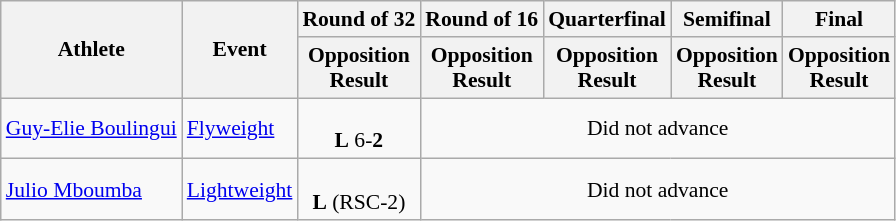<table class=wikitable style=font-size:90%>
<tr>
<th rowspan=2>Athlete</th>
<th rowspan=2>Event</th>
<th>Round of 32</th>
<th>Round of 16</th>
<th>Quarterfinal</th>
<th>Semifinal</th>
<th>Final</th>
</tr>
<tr>
<th>Opposition<br>Result</th>
<th>Opposition<br>Result</th>
<th>Opposition<br>Result</th>
<th>Opposition<br>Result</th>
<th>Opposition<br>Result</th>
</tr>
<tr>
<td><a href='#'>Guy-Elie Boulingui</a></td>
<td><a href='#'>Flyweight</a></td>
<td align=center><br><strong>L</strong> 6-<strong>2</strong></td>
<td colspan=4 align=center>Did not advance</td>
</tr>
<tr>
<td><a href='#'>Julio Mboumba</a></td>
<td><a href='#'>Lightweight</a></td>
<td align=center><br><strong>L</strong> (RSC-2)</td>
<td colspan=4 align=center>Did not advance</td>
</tr>
</table>
